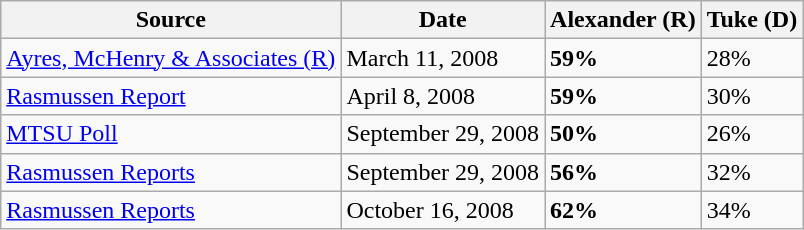<table class="wikitable">
<tr>
<th>Source</th>
<th>Date</th>
<th>Alexander (R)</th>
<th>Tuke (D)</th>
</tr>
<tr>
<td><a href='#'>Ayres, McHenry & Associates (R)</a></td>
<td>March 11, 2008</td>
<td><strong>59%</strong></td>
<td>28%</td>
</tr>
<tr>
<td><a href='#'>Rasmussen Report</a></td>
<td>April 8, 2008</td>
<td><strong>59%</strong></td>
<td>30%</td>
</tr>
<tr>
<td><a href='#'>MTSU Poll</a></td>
<td>September 29, 2008</td>
<td><strong>50%</strong></td>
<td>26%</td>
</tr>
<tr>
<td><a href='#'>Rasmussen Reports</a></td>
<td>September 29, 2008</td>
<td><strong>56%</strong></td>
<td>32%</td>
</tr>
<tr>
<td><a href='#'>Rasmussen Reports</a></td>
<td>October 16, 2008</td>
<td><strong>62%</strong></td>
<td>34%</td>
</tr>
</table>
